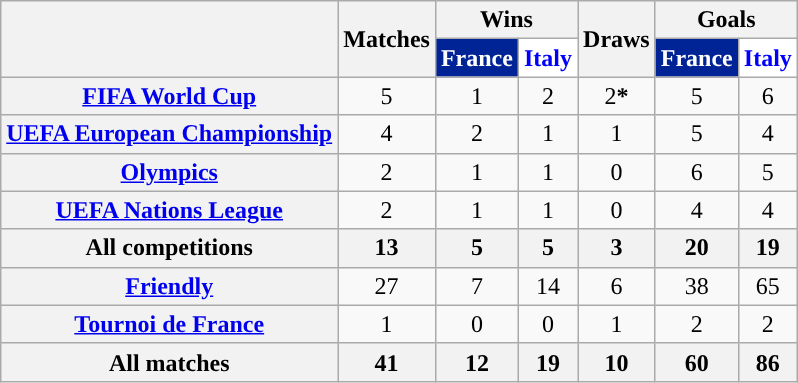<table class="wikitable sortable" style="text-align:center">
<tr>
<th rowspan="2"></th>
<th rowspan="2">Matches</th>
<th colspan="2">Wins</th>
<th rowspan="2">Draws</th>
<th colspan="2">Goals</th>
</tr>
<tr>
<th style="color:#FFFFFF; background-color:#002395; ">France</th>
<th style="color:#0000FF; background-color:#FFFFFF;">Italy</th>
<th style="color:#FFFFFF; background-color:#002395; ">France</th>
<th style="color:#0000FF; background-color:#FFFFFF;">Italy</th>
</tr>
<tr>
<th scope=row><a href='#'>FIFA World Cup</a></th>
<td>5</td>
<td>1</td>
<td>2</td>
<td>2<strong>*</strong></td>
<td>5</td>
<td>6</td>
</tr>
<tr>
<th scope=row><a href='#'>UEFA European Championship</a></th>
<td>4</td>
<td>2</td>
<td>1</td>
<td>1</td>
<td>5</td>
<td>4</td>
</tr>
<tr>
<th scope=row><a href='#'>Olympics</a></th>
<td>2</td>
<td>1</td>
<td>1</td>
<td>0</td>
<td>6</td>
<td>5</td>
</tr>
<tr>
<th scope=row><a href='#'>UEFA Nations League</a></th>
<td>2</td>
<td>1</td>
<td>1</td>
<td>0</td>
<td>4</td>
<td>4</td>
</tr>
<tr>
<th scope=row>All competitions</th>
<th>13</th>
<th>5</th>
<th>5</th>
<th>3</th>
<th>20</th>
<th>19</th>
</tr>
<tr>
<th scope=row><a href='#'>Friendly</a></th>
<td>27</td>
<td>7</td>
<td>14</td>
<td>6</td>
<td>38</td>
<td>65</td>
</tr>
<tr>
<th scope=row><a href='#'>Tournoi de France</a></th>
<td>1</td>
<td>0</td>
<td>0</td>
<td>1</td>
<td>2</td>
<td>2</td>
</tr>
<tr>
<th scope=row>All matches</th>
<th scope=row>41</th>
<th>12</th>
<th>19</th>
<th>10</th>
<th>60</th>
<th>86</th>
</tr>
</table>
